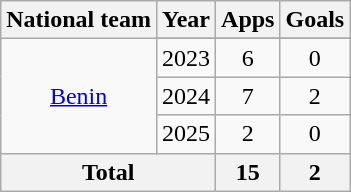<table class="wikitable" style="text-align:center">
<tr>
<th>National team</th>
<th>Year</th>
<th>Apps</th>
<th>Goals</th>
</tr>
<tr>
<td rowspan="4"><a href='#'>Benin</a></td>
</tr>
<tr>
<td>2023</td>
<td>6</td>
<td>0</td>
</tr>
<tr>
<td>2024</td>
<td>7</td>
<td>2</td>
</tr>
<tr>
<td>2025</td>
<td>2</td>
<td>0</td>
</tr>
<tr>
<th colspan="2">Total</th>
<th>15</th>
<th>2</th>
</tr>
</table>
